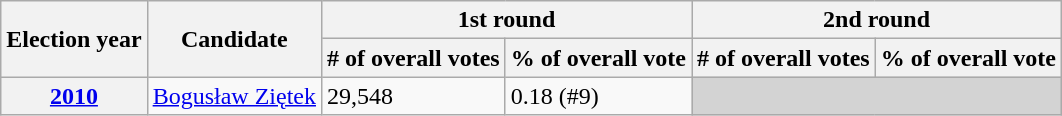<table class=wikitable>
<tr>
<th rowspan=2>Election year</th>
<th rowspan=2>Candidate</th>
<th colspan=2>1st round</th>
<th colspan=2>2nd round</th>
</tr>
<tr>
<th># of overall votes</th>
<th>% of overall vote</th>
<th># of overall votes</th>
<th>% of overall vote</th>
</tr>
<tr>
<th><a href='#'>2010</a></th>
<td><a href='#'>Bogusław Ziętek</a></td>
<td>29,548</td>
<td>0.18 (#9)</td>
<td colspan="2" style="background:lightgrey;"></td>
</tr>
</table>
